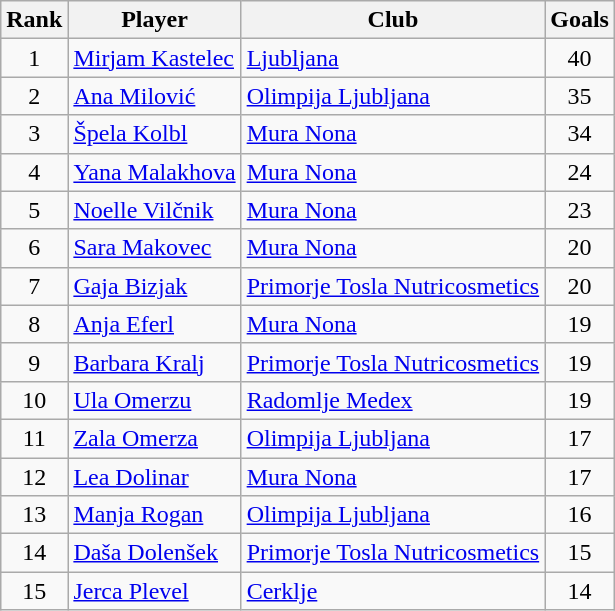<table class="wikitable" style="text-align:center">
<tr>
<th>Rank</th>
<th>Player</th>
<th>Club</th>
<th>Goals</th>
</tr>
<tr>
<td rowspan=1>1</td>
<td align="left"> <a href='#'>Mirjam Kastelec</a></td>
<td align="left"><a href='#'>Ljubljana</a></td>
<td rowspan=1>40</td>
</tr>
<tr>
<td rowspan=1>2</td>
<td align="left"> <a href='#'>Ana Milović</a></td>
<td align="left"><a href='#'>Olimpija Ljubljana</a></td>
<td rowspan=1>35</td>
</tr>
<tr>
<td rowspan=1>3</td>
<td align="left"> <a href='#'>Špela Kolbl</a></td>
<td align="left"><a href='#'>Mura Nona</a></td>
<td rowspan=1>34</td>
</tr>
<tr>
<td rowspan=1>4</td>
<td align="left"><a href='#'>Yana Malakhova</a></td>
<td align="left"><a href='#'>Mura Nona</a></td>
<td rowspan=1>24</td>
</tr>
<tr>
<td rowspan=1>5</td>
<td align="left"><a href='#'>Noelle Vilčnik</a></td>
<td align="left"><a href='#'>Mura Nona</a></td>
<td rowspan=1>23</td>
</tr>
<tr>
<td rowspan=1>6</td>
<td align="left"> <a href='#'>Sara Makovec</a></td>
<td align="left"><a href='#'>Mura Nona</a></td>
<td rowspan=1>20</td>
</tr>
<tr>
<td rowspan=1>7</td>
<td align="left"> <a href='#'>Gaja Bizjak</a></td>
<td align="left"><a href='#'>Primorje Tosla Nutricosmetics</a></td>
<td rowspan=1>20</td>
</tr>
<tr>
<td rowspan=1>8</td>
<td align="left"> <a href='#'>Anja Eferl</a></td>
<td align="left"><a href='#'>Mura Nona</a></td>
<td rowspan=1>19</td>
</tr>
<tr>
<td rowspan=1>9</td>
<td align="left"> <a href='#'>Barbara Kralj</a></td>
<td align="left"><a href='#'>Primorje Tosla Nutricosmetics</a></td>
<td rowspan=1>19</td>
</tr>
<tr>
<td rowspan=1>10</td>
<td align="left"> <a href='#'>Ula Omerzu</a></td>
<td align="left"><a href='#'>Radomlje Medex</a></td>
<td rowspan=1>19</td>
</tr>
<tr>
<td rowspan=1>11</td>
<td align="left"> <a href='#'>Zala Omerza</a></td>
<td align="left"><a href='#'>Olimpija Ljubljana</a></td>
<td rowspan=1>17</td>
</tr>
<tr>
<td rowspan=1>12</td>
<td align="left"><a href='#'>Lea Dolinar</a></td>
<td align="left"><a href='#'>Mura Nona</a></td>
<td rowspan=1>17</td>
</tr>
<tr>
<td rowspan=1>13</td>
<td align="left"> <a href='#'>Manja Rogan</a></td>
<td align="left"><a href='#'>Olimpija Ljubljana</a></td>
<td rowspan=1>16</td>
</tr>
<tr>
<td rowspan=1>14</td>
<td align="left"><a href='#'>Daša Dolenšek</a></td>
<td align="left"><a href='#'>Primorje Tosla Nutricosmetics</a></td>
<td rowspan=1>15</td>
</tr>
<tr>
<td rowspan=1>15</td>
<td align="left"> <a href='#'>Jerca Plevel</a></td>
<td align="left"><a href='#'>Cerklje</a></td>
<td rowspan=1>14</td>
</tr>
</table>
